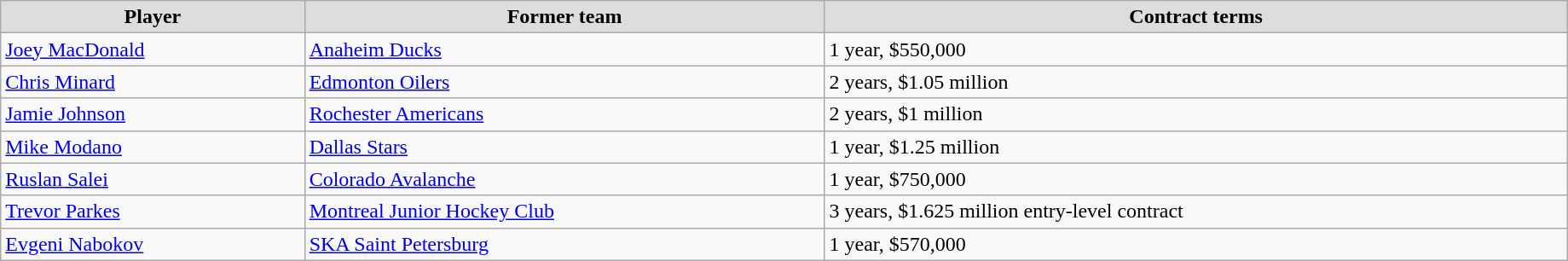<table class="wikitable" style="width:97%;">
<tr style="text-align:center; background:#ddd;">
<td><strong>Player</strong></td>
<td><strong>Former team</strong></td>
<td><strong>Contract terms</strong></td>
</tr>
<tr>
<td><a href='#'>Joey MacDonald</a></td>
<td><a href='#'>Anaheim Ducks</a></td>
<td>1 year, $550,000</td>
</tr>
<tr>
<td><a href='#'>Chris Minard</a></td>
<td><a href='#'>Edmonton Oilers</a></td>
<td>2 years, $1.05 million</td>
</tr>
<tr>
<td><a href='#'>Jamie Johnson</a></td>
<td><a href='#'>Rochester Americans</a></td>
<td>2 years, $1 million</td>
</tr>
<tr>
<td><a href='#'>Mike Modano</a></td>
<td><a href='#'>Dallas Stars</a></td>
<td>1 year, $1.25 million</td>
</tr>
<tr>
<td><a href='#'>Ruslan Salei</a></td>
<td><a href='#'>Colorado Avalanche</a></td>
<td>1 year, $750,000</td>
</tr>
<tr>
<td><a href='#'>Trevor Parkes</a></td>
<td><a href='#'>Montreal Junior Hockey Club</a></td>
<td>3 years, $1.625 million entry-level contract</td>
</tr>
<tr>
<td><a href='#'>Evgeni Nabokov</a></td>
<td><a href='#'>SKA Saint Petersburg</a></td>
<td>1 year, $570,000</td>
</tr>
</table>
